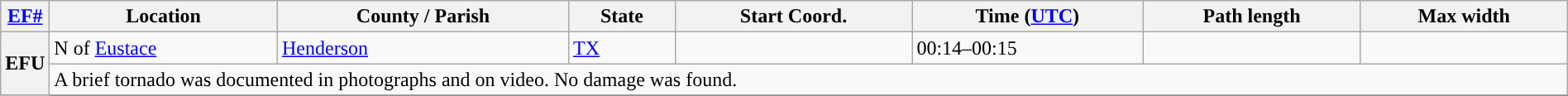<table class="wikitable sortable" style="width:100%;">
<tr>
<th scope="col" width="2%" align="center"><a href='#'>EF#</a></th>
<th scope="col" align="center" class="unsortable">Location</th>
<th scope="col" align="center" class="unsortable">County / Parish</th>
<th scope="col" align="center">State</th>
<th scope="col" align="center">Start Coord.</th>
<th scope="col" align="center">Time (<a href='#'>UTC</a>)</th>
<th scope="col" align="center">Path length</th>
<th scope="col" align="center">Max width</th>
</tr>
<tr>
<th scope="row" rowspan="2" style="background-color:#">EFU</th>
<td>N of <a href='#'>Eustace</a></td>
<td><a href='#'>Henderson</a></td>
<td><a href='#'>TX</a></td>
<td></td>
<td>00:14–00:15</td>
<td></td>
<td></td>
</tr>
<tr class="expand-child">
<td colspan="8" style=" border-bottom: 1px solid black;">A brief tornado was documented in photographs and on video. No damage was found.</td>
</tr>
<tr>
</tr>
</table>
